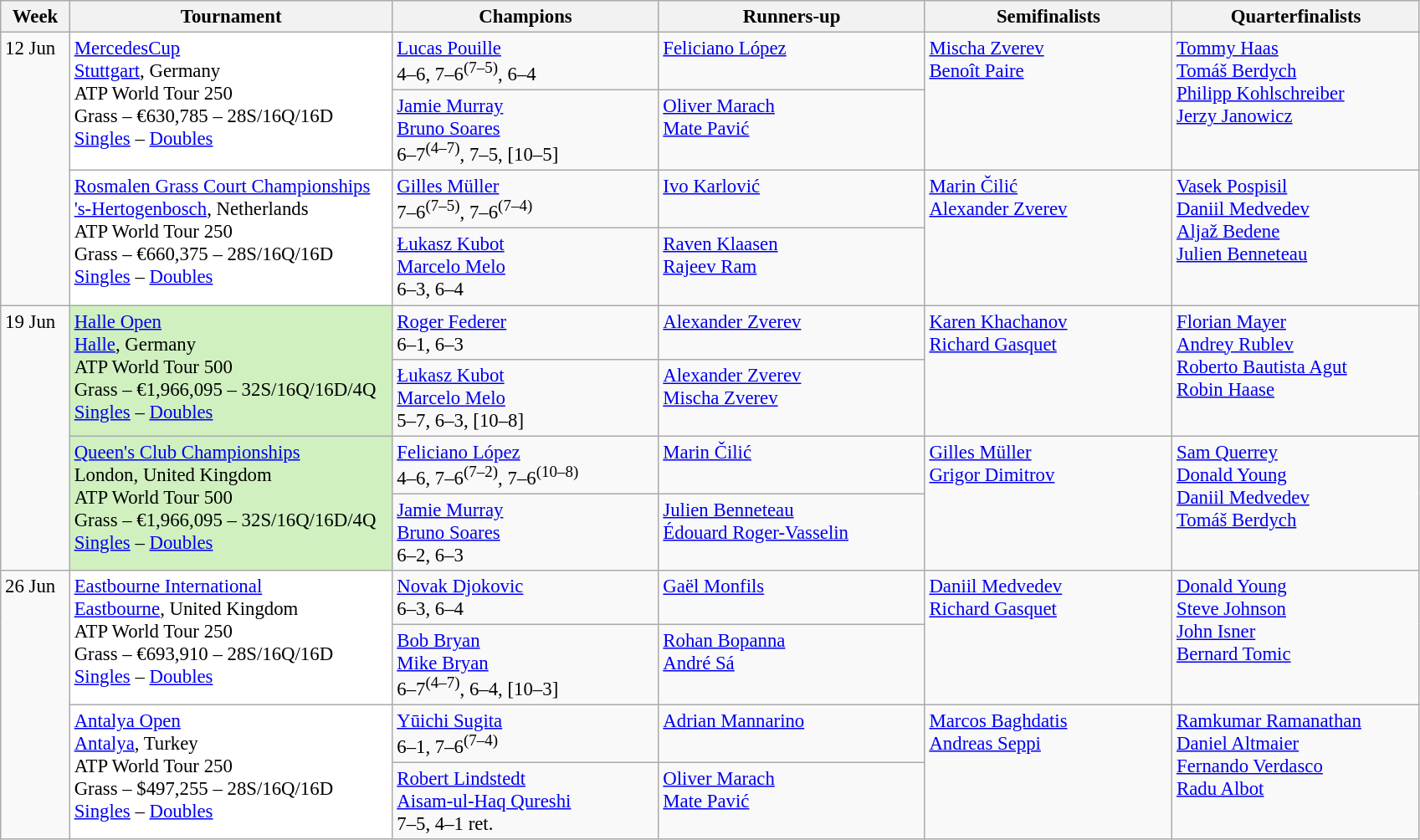<table class=wikitable style=font-size:95%>
<tr>
<th style="width:48px;">Week</th>
<th style="width:250px;">Tournament</th>
<th style="width:205px;">Champions</th>
<th style="width:205px;">Runners-up</th>
<th style="width:190px;">Semifinalists</th>
<th style="width:190px;">Quarterfinalists</th>
</tr>
<tr valign=top>
<td rowspan=4>12 Jun</td>
<td style="background:#ffffff;" rowspan="2"><a href='#'>MercedesCup</a><br> <a href='#'>Stuttgart</a>, Germany<br>ATP World Tour 250<br>Grass – €630,785 – 28S/16Q/16D<br><a href='#'>Singles</a> – <a href='#'>Doubles</a></td>
<td> <a href='#'>Lucas Pouille</a><br>4–6, 7–6<sup>(7–5)</sup>, 6–4</td>
<td> <a href='#'>Feliciano López</a></td>
<td rowspan=2> <a href='#'>Mischa Zverev</a> <br> <a href='#'>Benoît Paire</a></td>
<td rowspan=2> <a href='#'>Tommy Haas</a> <br> <a href='#'>Tomáš Berdych</a> <br> <a href='#'>Philipp Kohlschreiber</a>  <br> <a href='#'>Jerzy Janowicz</a></td>
</tr>
<tr valign=top>
<td> <a href='#'>Jamie Murray</a><br> <a href='#'>Bruno Soares</a><br>6–7<sup>(4–7)</sup>, 7–5, [10–5]</td>
<td> <a href='#'>Oliver Marach</a><br> <a href='#'>Mate Pavić</a></td>
</tr>
<tr valign=top>
<td style="background:#ffffff;" rowspan="2"><a href='#'>Rosmalen Grass Court Championships</a><br> <a href='#'>'s-Hertogenbosch</a>, Netherlands<br>ATP World Tour 250<br>Grass – €660,375 – 28S/16Q/16D<br><a href='#'>Singles</a> – <a href='#'>Doubles</a></td>
<td> <a href='#'>Gilles Müller</a><br>7–6<sup>(7–5)</sup>, 7–6<sup>(7–4)</sup></td>
<td> <a href='#'>Ivo Karlović</a></td>
<td rowspan=2> <a href='#'>Marin Čilić</a> <br> <a href='#'>Alexander Zverev</a></td>
<td rowspan=2> <a href='#'>Vasek Pospisil</a> <br> <a href='#'>Daniil Medvedev</a><br> <a href='#'>Aljaž Bedene</a> <br>  <a href='#'>Julien Benneteau</a></td>
</tr>
<tr valign=top>
<td> <a href='#'>Łukasz Kubot</a><br>  <a href='#'>Marcelo Melo</a> <br>6–3, 6–4</td>
<td> <a href='#'>Raven Klaasen</a> <br> <a href='#'>Rajeev Ram</a></td>
</tr>
<tr valign=top>
<td rowspan=4>19 Jun</td>
<td style="background:#d0f0c0;" rowspan="2"><a href='#'>Halle Open</a><br> <a href='#'>Halle</a>, Germany<br>ATP World Tour 500<br>Grass – €1,966,095 – 32S/16Q/16D/4Q<br><a href='#'>Singles</a> – <a href='#'>Doubles</a></td>
<td> <a href='#'>Roger Federer</a><br>6–1, 6–3</td>
<td> <a href='#'>Alexander Zverev</a></td>
<td rowspan=2> <a href='#'>Karen Khachanov</a> <br>  <a href='#'>Richard Gasquet</a></td>
<td rowspan=2> <a href='#'>Florian Mayer</a><br>  <a href='#'>Andrey Rublev</a><br> <a href='#'>Roberto Bautista Agut</a> <br>  <a href='#'>Robin Haase</a></td>
</tr>
<tr valign=top>
<td> <a href='#'>Łukasz Kubot</a> <br>  <a href='#'>Marcelo Melo</a><br>5–7, 6–3, [10–8]</td>
<td> <a href='#'>Alexander Zverev</a> <br>  <a href='#'>Mischa Zverev</a></td>
</tr>
<tr valign=top>
<td style="background:#d0f0c0;" rowspan="2"><a href='#'>Queen's Club Championships</a><br> London, United Kingdom<br>ATP World Tour 500<br>Grass – €1,966,095 – 32S/16Q/16D/4Q<br><a href='#'>Singles</a> – <a href='#'>Doubles</a></td>
<td> <a href='#'>Feliciano López</a><br>4–6, 7–6<sup>(7–2)</sup>, 7–6<sup>(10–8)</sup></td>
<td> <a href='#'>Marin Čilić</a></td>
<td rowspan=2> <a href='#'>Gilles Müller</a><br> <a href='#'>Grigor Dimitrov</a></td>
<td rowspan=2> <a href='#'>Sam Querrey</a> <br>  <a href='#'>Donald Young</a><br> <a href='#'>Daniil Medvedev</a><br>  <a href='#'>Tomáš Berdych</a></td>
</tr>
<tr valign=top>
<td> <a href='#'>Jamie Murray</a><br> <a href='#'>Bruno Soares</a><br>6–2, 6–3</td>
<td> <a href='#'>Julien Benneteau</a><br> <a href='#'>Édouard Roger-Vasselin</a></td>
</tr>
<tr valign=top>
<td rowspan=4>26 Jun</td>
<td style="background:#ffffff;" rowspan="2"><a href='#'>Eastbourne International</a><br> <a href='#'>Eastbourne</a>, United Kingdom<br>ATP World Tour 250<br>Grass – €693,910 – 28S/16Q/16D<br><a href='#'>Singles</a> – <a href='#'>Doubles</a></td>
<td> <a href='#'>Novak Djokovic</a><br>6–3, 6–4</td>
<td> <a href='#'>Gaël Monfils</a></td>
<td rowspan=2> <a href='#'>Daniil Medvedev</a><br> <a href='#'>Richard Gasquet</a></td>
<td rowspan=2> <a href='#'>Donald Young</a> <br> <a href='#'>Steve Johnson</a><br> <a href='#'>John Isner</a><br>  <a href='#'>Bernard Tomic</a></td>
</tr>
<tr valign=top>
<td> <a href='#'>Bob Bryan</a> <br> <a href='#'>Mike Bryan</a><br>6–7<sup>(4–7)</sup>, 6–4, [10–3]</td>
<td> <a href='#'>Rohan Bopanna</a> <br>  <a href='#'>André Sá</a></td>
</tr>
<tr valign=top>
<td style="background:#ffffff;" rowspan="2"><a href='#'>Antalya Open</a><br> <a href='#'>Antalya</a>, Turkey<br>ATP World Tour 250<br>Grass – $497,255 – 28S/16Q/16D<br><a href='#'>Singles</a> – <a href='#'>Doubles</a></td>
<td> <a href='#'>Yūichi Sugita</a><br>6–1, 7–6<sup>(7–4)</sup></td>
<td> <a href='#'>Adrian Mannarino</a></td>
<td rowspan=2> <a href='#'>Marcos Baghdatis</a> <br>  <a href='#'>Andreas Seppi</a></td>
<td rowspan=2> <a href='#'>Ramkumar Ramanathan</a><br> <a href='#'>Daniel Altmaier</a><br> <a href='#'>Fernando Verdasco</a><br> <a href='#'>Radu Albot</a></td>
</tr>
<tr valign=top>
<td> <a href='#'>Robert Lindstedt</a><br> <a href='#'>Aisam-ul-Haq Qureshi</a><br>7–5, 4–1 ret.</td>
<td> <a href='#'>Oliver Marach</a><br> <a href='#'>Mate Pavić</a></td>
</tr>
</table>
